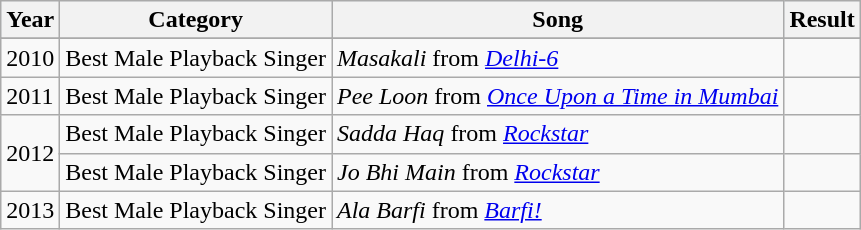<table class="wikitable">
<tr ---- bgcolor="#ebf5ff">
<th>Year</th>
<th>Category</th>
<th>Song</th>
<th>Result</th>
</tr>
<tr ---- bgcolor="#bfd7ff">
</tr>
<tr>
<td>2010</td>
<td>Best Male Playback Singer</td>
<td><em>Masakali</em> from <em><a href='#'>Delhi-6</a></em></td>
<td></td>
</tr>
<tr>
<td>2011</td>
<td>Best Male Playback Singer</td>
<td><em>Pee Loon</em> from <em><a href='#'>Once Upon a Time in Mumbai</a></em></td>
<td></td>
</tr>
<tr>
<td rowspan="2">2012</td>
<td>Best Male Playback Singer</td>
<td><em>Sadda Haq</em> from <em><a href='#'>Rockstar</a></em></td>
<td></td>
</tr>
<tr>
<td>Best Male Playback Singer</td>
<td><em>Jo Bhi Main</em> from <em><a href='#'>Rockstar</a></em></td>
<td></td>
</tr>
<tr>
<td>2013</td>
<td>Best Male Playback Singer</td>
<td><em>Ala Barfi</em> from <em><a href='#'>Barfi!</a></em></td>
<td></td>
</tr>
</table>
